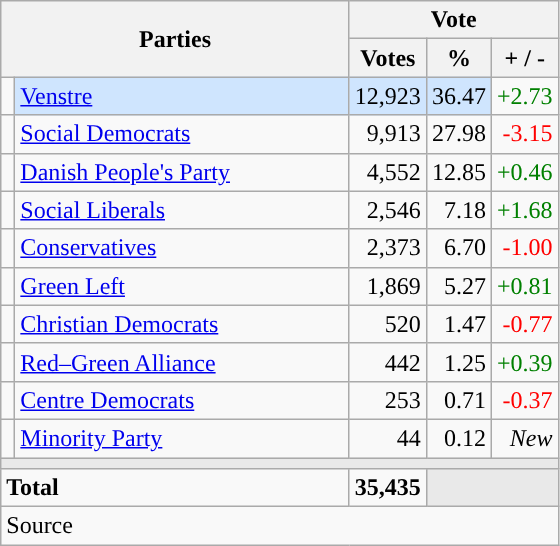<table class="wikitable" style="text-align:right;">
<tr>
<th style="text-align:centre;" rowspan="2" colspan="2" width="225">Parties</th>
<th colspan="3">Vote</th>
</tr>
<tr>
<th width="15">Votes</th>
<th width="15">%</th>
<th width="15">+ / -</th>
</tr>
<tr>
<td width="2" style="color:inherit;background:"></td>
<td bgcolor=#cfe5fe  align="left"><a href='#'>Venstre</a></td>
<td bgcolor=#cfe5fe>12,923</td>
<td bgcolor=#cfe5fe>36.47</td>
<td style=color:green;>+2.73</td>
</tr>
<tr>
<td width="2" style="color:inherit;background:"></td>
<td align="left"><a href='#'>Social Democrats</a></td>
<td>9,913</td>
<td>27.98</td>
<td style=color:red;>-3.15</td>
</tr>
<tr>
<td width="2" style="color:inherit;background:"></td>
<td align="left"><a href='#'>Danish People's Party</a></td>
<td>4,552</td>
<td>12.85</td>
<td style=color:green;>+0.46</td>
</tr>
<tr>
<td width="2" style="color:inherit;background:"></td>
<td align="left"><a href='#'>Social Liberals</a></td>
<td>2,546</td>
<td>7.18</td>
<td style=color:green;>+1.68</td>
</tr>
<tr>
<td width="2" style="color:inherit;background:"></td>
<td align="left"><a href='#'>Conservatives</a></td>
<td>2,373</td>
<td>6.70</td>
<td style=color:red;>-1.00</td>
</tr>
<tr>
<td width="2" style="color:inherit;background:"></td>
<td align="left"><a href='#'>Green Left</a></td>
<td>1,869</td>
<td>5.27</td>
<td style=color:green;>+0.81</td>
</tr>
<tr>
<td width="2" style="color:inherit;background:"></td>
<td align="left"><a href='#'>Christian Democrats</a></td>
<td>520</td>
<td>1.47</td>
<td style=color:red;>-0.77</td>
</tr>
<tr>
<td width="2" style="color:inherit;background:"></td>
<td align="left"><a href='#'>Red–Green Alliance</a></td>
<td>442</td>
<td>1.25</td>
<td style=color:green;>+0.39</td>
</tr>
<tr>
<td width="2" style="color:inherit;background:"></td>
<td align="left"><a href='#'>Centre Democrats</a></td>
<td>253</td>
<td>0.71</td>
<td style=color:red;>-0.37</td>
</tr>
<tr>
<td width="2" style="color:inherit;background:"></td>
<td align="left"><a href='#'>Minority Party</a></td>
<td>44</td>
<td>0.12</td>
<td><em>New</em></td>
</tr>
<tr>
<td colspan="7" bgcolor="#E9E9E9"></td>
</tr>
<tr>
<td align="left" colspan="2"><strong>Total</strong></td>
<td><strong>35,435</strong></td>
<td bgcolor="#E9E9E9" colspan="2"></td>
</tr>
<tr>
<td align="left" colspan="6">Source</td>
</tr>
</table>
